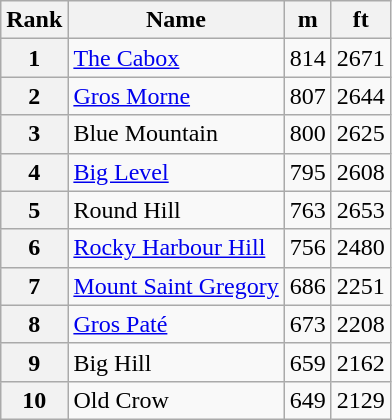<table class="wikitable">
<tr>
<th>Rank</th>
<th>Name</th>
<th>m</th>
<th>ft</th>
</tr>
<tr>
<th>1</th>
<td><a href='#'>The Cabox</a></td>
<td>814</td>
<td>2671</td>
</tr>
<tr>
<th>2</th>
<td><a href='#'>Gros Morne</a></td>
<td>807</td>
<td>2644</td>
</tr>
<tr>
<th>3</th>
<td>Blue Mountain</td>
<td>800</td>
<td>2625</td>
</tr>
<tr>
<th>4</th>
<td><a href='#'>Big Level</a></td>
<td>795</td>
<td>2608</td>
</tr>
<tr>
<th>5</th>
<td>Round Hill</td>
<td>763</td>
<td>2653</td>
</tr>
<tr>
<th>6</th>
<td><a href='#'>Rocky Harbour Hill</a></td>
<td>756</td>
<td>2480</td>
</tr>
<tr>
<th>7</th>
<td><a href='#'>Mount Saint Gregory</a></td>
<td>686</td>
<td>2251</td>
</tr>
<tr>
<th>8</th>
<td><a href='#'>Gros Paté</a></td>
<td>673</td>
<td>2208</td>
</tr>
<tr>
<th>9</th>
<td>Big Hill</td>
<td>659</td>
<td>2162</td>
</tr>
<tr>
<th>10</th>
<td>Old Crow</td>
<td>649</td>
<td>2129</td>
</tr>
</table>
